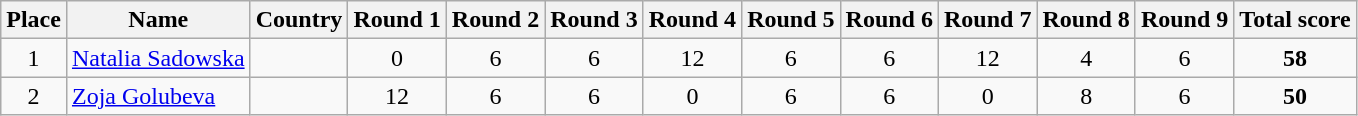<table class="wikitable">
<tr>
<th>Place</th>
<th>Name</th>
<th>Country</th>
<th>Round 1</th>
<th>Round 2</th>
<th>Round 3</th>
<th>Round 4</th>
<th>Round 5</th>
<th>Round 6</th>
<th>Round 7</th>
<th>Round 8</th>
<th>Round 9</th>
<th>Total score</th>
</tr>
<tr align="center">
<td>1</td>
<td align="left"><a href='#'>Natalia Sadowska</a></td>
<td align=left></td>
<td>0</td>
<td>6</td>
<td>6</td>
<td>12</td>
<td>6</td>
<td>6</td>
<td>12</td>
<td>4</td>
<td>6</td>
<td><strong>58</strong></td>
</tr>
<tr align="center">
<td>2</td>
<td align=left><a href='#'>Zoja Golubeva</a></td>
<td align=left></td>
<td>12</td>
<td>6</td>
<td>6</td>
<td>0</td>
<td>6</td>
<td>6</td>
<td>0</td>
<td>8</td>
<td>6</td>
<td><strong>50</strong></td>
</tr>
</table>
